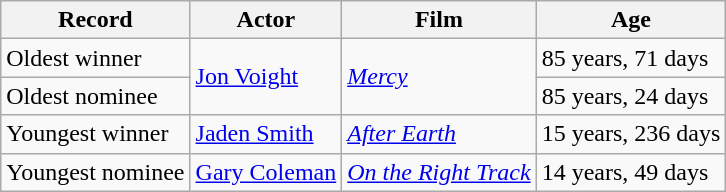<table class="wikitable">
<tr>
<th scope="col">Record</th>
<th scope="col">Actor</th>
<th>Film</th>
<th scope="col">Age</th>
</tr>
<tr>
<td>Oldest winner</td>
<td rowspan="2"><a href='#'>Jon Voight</a></td>
<td rowspan="2"><em><a href='#'>Mercy</a></em></td>
<td>85 years, 71 days</td>
</tr>
<tr>
<td>Oldest nominee</td>
<td>85 years, 24 days</td>
</tr>
<tr>
<td>Youngest winner</td>
<td><a href='#'>Jaden Smith</a></td>
<td><em><a href='#'>After Earth</a></em></td>
<td>15 years, 236 days</td>
</tr>
<tr>
<td>Youngest nominee</td>
<td><a href='#'>Gary Coleman</a></td>
<td><em><a href='#'>On the Right Track</a></em></td>
<td>14 years, 49 days</td>
</tr>
</table>
